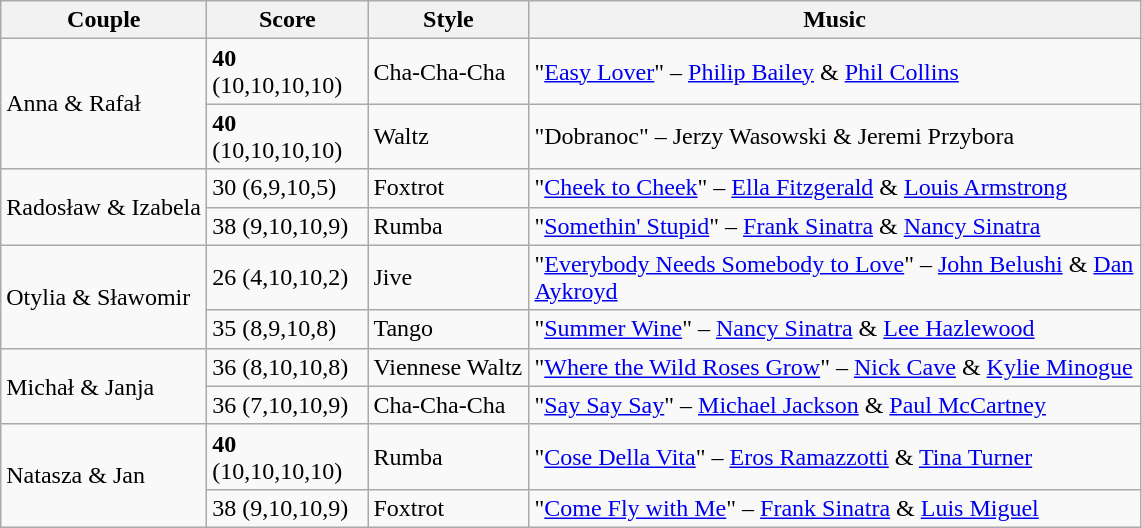<table class="wikitable">
<tr>
<th style="width:130px;">Couple</th>
<th style="width:100px;">Score</th>
<th style="width:100px;">Style</th>
<th style="width:400px;">Music</th>
</tr>
<tr>
<td rowspan="2">Anna & Rafał</td>
<td><strong>40</strong> (10,10,10,10)</td>
<td>Cha-Cha-Cha</td>
<td>"<a href='#'>Easy Lover</a>" – <a href='#'>Philip Bailey</a> & <a href='#'>Phil Collins</a></td>
</tr>
<tr>
<td><strong>40</strong> (10,10,10,10)</td>
<td>Waltz</td>
<td>"Dobranoc" – Jerzy Wasowski & Jeremi Przybora</td>
</tr>
<tr>
<td rowspan="2">Radosław & Izabela</td>
<td>30 (6,9,10,5)</td>
<td>Foxtrot</td>
<td>"<a href='#'>Cheek to Cheek</a>" – <a href='#'>Ella Fitzgerald</a> & <a href='#'>Louis Armstrong</a></td>
</tr>
<tr>
<td>38 (9,10,10,9)</td>
<td>Rumba</td>
<td>"<a href='#'>Somethin' Stupid</a>" – <a href='#'>Frank Sinatra</a> & <a href='#'>Nancy Sinatra</a></td>
</tr>
<tr>
<td rowspan="2">Otylia & Sławomir</td>
<td>26 (4,10,10,2)</td>
<td>Jive</td>
<td>"<a href='#'>Everybody Needs Somebody to Love</a>" – <a href='#'>John Belushi</a> & <a href='#'>Dan Aykroyd</a></td>
</tr>
<tr>
<td>35 (8,9,10,8)</td>
<td>Tango</td>
<td>"<a href='#'>Summer Wine</a>" – <a href='#'>Nancy Sinatra</a> & <a href='#'>Lee Hazlewood</a></td>
</tr>
<tr>
<td rowspan="2">Michał & Janja</td>
<td>36 (8,10,10,8)</td>
<td>Viennese Waltz</td>
<td>"<a href='#'>Where the Wild Roses Grow</a>" – <a href='#'>Nick Cave</a> & <a href='#'>Kylie Minogue</a></td>
</tr>
<tr>
<td>36 (7,10,10,9)</td>
<td>Cha-Cha-Cha</td>
<td>"<a href='#'>Say Say Say</a>" – <a href='#'>Michael Jackson</a> & <a href='#'>Paul McCartney</a></td>
</tr>
<tr>
<td rowspan="2">Natasza & Jan</td>
<td><strong>40</strong> (10,10,10,10)</td>
<td>Rumba</td>
<td>"<a href='#'>Cose Della Vita</a>" – <a href='#'>Eros Ramazzotti</a> & <a href='#'>Tina Turner</a></td>
</tr>
<tr>
<td>38 (9,10,10,9)</td>
<td>Foxtrot</td>
<td>"<a href='#'>Come Fly with Me</a>" – <a href='#'>Frank Sinatra</a> & <a href='#'>Luis Miguel</a></td>
</tr>
</table>
